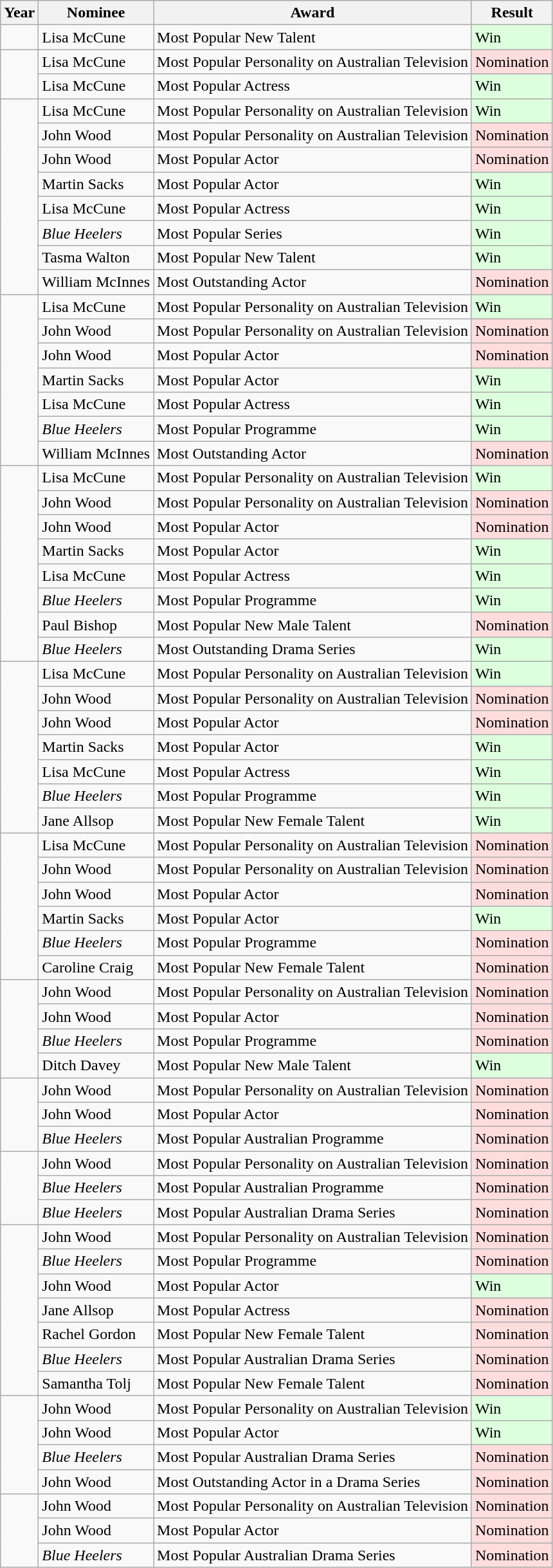<table class="wikitable">
<tr>
<th>Year</th>
<th>Nominee</th>
<th>Award</th>
<th>Result</th>
</tr>
<tr>
<td rowspan="1"></td>
<td>Lisa McCune</td>
<td>Most Popular New Talent</td>
<td style="background: #ddffdd">Win</td>
</tr>
<tr>
<td rowspan="2"></td>
<td>Lisa McCune</td>
<td>Most Popular Personality on Australian Television</td>
<td style="background: #ffdddd">Nomination</td>
</tr>
<tr>
<td>Lisa McCune</td>
<td>Most Popular Actress</td>
<td style="background: #ddffdd">Win</td>
</tr>
<tr>
<td rowspan="8"></td>
<td>Lisa McCune</td>
<td>Most Popular Personality on Australian Television</td>
<td style="background: #ddffdd">Win</td>
</tr>
<tr>
<td>John Wood</td>
<td>Most Popular Personality on Australian Television</td>
<td style="background: #ffdddd">Nomination</td>
</tr>
<tr>
<td>John Wood</td>
<td>Most Popular Actor</td>
<td style="background: #ffdddd">Nomination</td>
</tr>
<tr>
<td>Martin Sacks</td>
<td>Most Popular Actor</td>
<td style="background: #ddffdd">Win</td>
</tr>
<tr>
<td>Lisa McCune</td>
<td>Most Popular Actress</td>
<td style="background: #ddffdd">Win</td>
</tr>
<tr>
<td><em>Blue Heelers</em></td>
<td>Most Popular Series</td>
<td style="background: #ddffdd">Win</td>
</tr>
<tr>
<td>Tasma Walton</td>
<td>Most Popular New Talent</td>
<td style="background: #ddffdd">Win</td>
</tr>
<tr>
<td>William McInnes</td>
<td>Most Outstanding Actor</td>
<td style="background: #ffdddd">Nomination</td>
</tr>
<tr>
<td rowspan="7"></td>
<td>Lisa McCune</td>
<td>Most Popular Personality on Australian Television</td>
<td style="background: #ddffdd">Win</td>
</tr>
<tr>
<td>John Wood</td>
<td>Most Popular Personality on Australian Television</td>
<td style="background: #ffdddd">Nomination</td>
</tr>
<tr>
<td>John Wood</td>
<td>Most Popular Actor</td>
<td style="background: #ffdddd">Nomination</td>
</tr>
<tr>
<td>Martin Sacks</td>
<td>Most Popular Actor</td>
<td style="background: #ddffdd">Win</td>
</tr>
<tr>
<td>Lisa McCune</td>
<td>Most Popular Actress</td>
<td style="background: #ddffdd">Win</td>
</tr>
<tr>
<td><em>Blue Heelers</em></td>
<td>Most Popular Programme</td>
<td style="background: #ddffdd">Win</td>
</tr>
<tr>
<td>William McInnes</td>
<td>Most Outstanding Actor</td>
<td style="background: #ffdddd">Nomination</td>
</tr>
<tr>
<td rowspan="8"></td>
<td>Lisa McCune</td>
<td>Most Popular Personality on Australian Television</td>
<td style="background: #ddffdd">Win</td>
</tr>
<tr>
<td>John Wood</td>
<td>Most Popular Personality on Australian Television</td>
<td style="background: #ffdddd">Nomination</td>
</tr>
<tr>
<td>John Wood</td>
<td>Most Popular Actor</td>
<td style="background: #ffdddd">Nomination</td>
</tr>
<tr>
<td>Martin Sacks</td>
<td>Most Popular Actor</td>
<td style="background: #ddffdd">Win</td>
</tr>
<tr>
<td>Lisa McCune</td>
<td>Most Popular Actress</td>
<td style="background: #ddffdd">Win</td>
</tr>
<tr>
<td><em>Blue Heelers</em></td>
<td>Most Popular Programme</td>
<td style="background: #ddffdd">Win</td>
</tr>
<tr>
<td>Paul Bishop</td>
<td>Most Popular New Male Talent</td>
<td style="background: #ffdddd">Nomination</td>
</tr>
<tr>
<td><em>Blue Heelers</em></td>
<td>Most Outstanding Drama Series</td>
<td style="background: #ddffdd">Win</td>
</tr>
<tr>
<td rowspan="7"></td>
<td>Lisa McCune</td>
<td>Most Popular Personality on Australian Television</td>
<td style="background: #ddffdd">Win</td>
</tr>
<tr>
<td>John Wood</td>
<td>Most Popular Personality on Australian Television</td>
<td style="background: #ffdddd">Nomination</td>
</tr>
<tr>
<td>John Wood</td>
<td>Most Popular Actor</td>
<td style="background: #ffdddd">Nomination</td>
</tr>
<tr>
<td>Martin Sacks</td>
<td>Most Popular Actor</td>
<td style="background: #ddffdd">Win</td>
</tr>
<tr>
<td>Lisa McCune</td>
<td>Most Popular Actress</td>
<td style="background: #ddffdd">Win</td>
</tr>
<tr>
<td><em>Blue Heelers</em></td>
<td>Most Popular Programme</td>
<td style="background: #ddffdd">Win</td>
</tr>
<tr>
<td>Jane Allsop</td>
<td>Most Popular New Female Talent</td>
<td style="background: #ddffdd">Win</td>
</tr>
<tr>
<td rowspan="6"></td>
<td>Lisa McCune</td>
<td>Most Popular Personality on Australian Television</td>
<td style="background: #ffdddd">Nomination</td>
</tr>
<tr>
<td>John Wood</td>
<td>Most Popular Personality on Australian Television</td>
<td style="background: #ffdddd">Nomination</td>
</tr>
<tr>
<td>John Wood</td>
<td>Most Popular Actor</td>
<td style="background: #ffdddd">Nomination</td>
</tr>
<tr>
<td>Martin Sacks</td>
<td>Most Popular Actor</td>
<td style="background: #ddffdd">Win</td>
</tr>
<tr>
<td><em>Blue Heelers</em></td>
<td>Most Popular Programme</td>
<td style="background: #ffdddd">Nomination</td>
</tr>
<tr>
<td>Caroline Craig</td>
<td>Most Popular New Female Talent</td>
<td style="background: #ffdddd">Nomination</td>
</tr>
<tr>
<td rowspan="4"></td>
<td>John Wood</td>
<td>Most Popular Personality on Australian Television</td>
<td style="background: #ffdddd">Nomination</td>
</tr>
<tr>
<td>John Wood</td>
<td>Most Popular Actor</td>
<td style="background: #ffdddd">Nomination</td>
</tr>
<tr>
<td><em>Blue Heelers</em></td>
<td>Most Popular Programme</td>
<td style="background: #ffdddd">Nomination</td>
</tr>
<tr>
<td>Ditch Davey</td>
<td>Most Popular New Male Talent</td>
<td style="background: #ddffdd">Win</td>
</tr>
<tr>
<td rowspan="3"></td>
<td>John Wood</td>
<td>Most Popular Personality on Australian Television</td>
<td style="background: #ffdddd">Nomination</td>
</tr>
<tr>
<td>John Wood</td>
<td>Most Popular Actor</td>
<td style="background: #ffdddd">Nomination</td>
</tr>
<tr>
<td><em>Blue Heelers</em></td>
<td>Most Popular Australian Programme</td>
<td style="background: #ffdddd">Nomination</td>
</tr>
<tr>
<td rowspan="3"></td>
<td>John Wood</td>
<td>Most Popular Personality on Australian Television</td>
<td style="background: #ffdddd">Nomination</td>
</tr>
<tr>
<td><em>Blue Heelers</em></td>
<td>Most Popular Australian Programme</td>
<td style="background: #ffdddd">Nomination</td>
</tr>
<tr>
<td><em>Blue Heelers</em></td>
<td>Most Popular Australian Drama Series</td>
<td style="background: #ffdddd">Nomination</td>
</tr>
<tr>
<td rowspan="7"></td>
<td>John Wood</td>
<td>Most Popular Personality on Australian Television</td>
<td style="background: #ffdddd">Nomination</td>
</tr>
<tr>
<td><em>Blue Heelers</em></td>
<td>Most Popular Programme</td>
<td style="background: #ffdddd">Nomination</td>
</tr>
<tr>
<td>John Wood</td>
<td>Most Popular Actor</td>
<td style="background: #ddffdd">Win</td>
</tr>
<tr>
<td>Jane Allsop</td>
<td>Most Popular Actress</td>
<td style="background: #ffdddd">Nomination</td>
</tr>
<tr>
<td>Rachel Gordon</td>
<td>Most Popular New Female Talent</td>
<td style="background: #ffdddd">Nomination</td>
</tr>
<tr>
<td><em>Blue Heelers</em></td>
<td>Most Popular Australian Drama Series</td>
<td style="background: #ffdddd">Nomination</td>
</tr>
<tr>
<td>Samantha Tolj</td>
<td>Most Popular New Female Talent</td>
<td style="background: #ffdddd">Nomination</td>
</tr>
<tr>
<td rowspan="4"></td>
<td>John Wood</td>
<td>Most Popular Personality on Australian Television</td>
<td style="background: #ddffdd">Win</td>
</tr>
<tr>
<td>John Wood</td>
<td>Most Popular Actor</td>
<td style="background: #ddffdd">Win</td>
</tr>
<tr>
<td><em>Blue Heelers</em></td>
<td>Most Popular Australian Drama Series</td>
<td style="background: #ffdddd">Nomination</td>
</tr>
<tr>
<td>John Wood</td>
<td>Most Outstanding Actor in a Drama Series</td>
<td style="background: #ffdddd">Nomination</td>
</tr>
<tr>
<td rowspan="3"></td>
<td>John Wood</td>
<td>Most Popular Personality on Australian Television</td>
<td style="background: #ffdddd">Nomination</td>
</tr>
<tr>
<td>John Wood</td>
<td>Most Popular Actor</td>
<td style="background: #ffdddd">Nomination</td>
</tr>
<tr>
<td><em>Blue Heelers</em></td>
<td>Most Popular Australian Drama Series</td>
<td style="background: #ffdddd">Nomination</td>
</tr>
</table>
